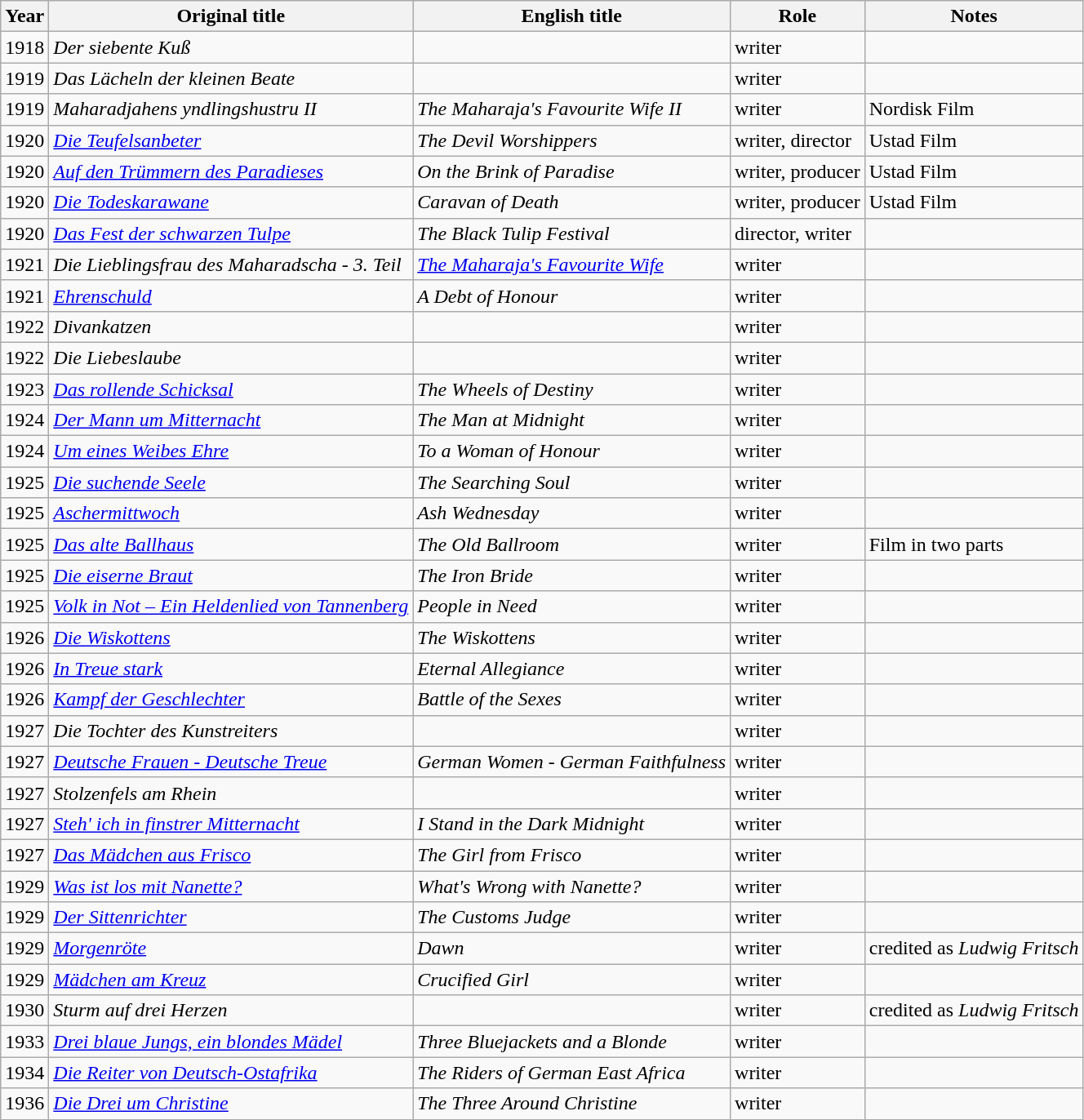<table class="wikitable sortable">
<tr>
<th>Year</th>
<th>Original title</th>
<th>English title</th>
<th>Role</th>
<th>Notes</th>
</tr>
<tr>
<td>1918</td>
<td><em>Der siebente Kuß</em></td>
<td></td>
<td>writer</td>
<td></td>
</tr>
<tr>
<td>1919</td>
<td><em>Das Lächeln der kleinen Beate</em></td>
<td></td>
<td>writer</td>
<td></td>
</tr>
<tr>
<td>1919</td>
<td><em>Maharadjahens yndlingshustru II</em></td>
<td><em>The Maharaja's Favourite Wife II</em></td>
<td>writer</td>
<td>Nordisk Film</td>
</tr>
<tr>
<td>1920</td>
<td><em><a href='#'>Die Teufelsanbeter</a></em></td>
<td><em>The Devil Worshippers</em></td>
<td>writer, director</td>
<td>Ustad Film</td>
</tr>
<tr>
<td>1920</td>
<td><em><a href='#'>Auf den Trümmern des Paradieses</a></em></td>
<td><em>On the Brink of Paradise</em></td>
<td>writer, producer</td>
<td>Ustad Film</td>
</tr>
<tr>
<td>1920</td>
<td><em><a href='#'>Die Todeskarawane</a></em></td>
<td><em>Caravan of Death</em></td>
<td>writer, producer</td>
<td>Ustad Film</td>
</tr>
<tr>
<td>1920</td>
<td><em><a href='#'>Das Fest der schwarzen Tulpe</a></em></td>
<td><em>The Black Tulip Festival</em></td>
<td>director, writer</td>
<td></td>
</tr>
<tr>
<td>1921</td>
<td><em>Die Lieblingsfrau des Maharadscha - 3. Teil</em></td>
<td><em><a href='#'>The Maharaja's Favourite Wife</a></em></td>
<td>writer</td>
<td></td>
</tr>
<tr>
<td>1921</td>
<td><em><a href='#'>Ehrenschuld</a></em></td>
<td><em>A Debt of Honour</em></td>
<td>writer</td>
<td></td>
</tr>
<tr>
<td>1922</td>
<td><em>Divankatzen</em></td>
<td></td>
<td>writer</td>
<td></td>
</tr>
<tr>
<td>1922</td>
<td><em>Die Liebeslaube</em></td>
<td></td>
<td>writer</td>
<td></td>
</tr>
<tr>
<td>1923</td>
<td><em><a href='#'>Das rollende Schicksal</a></em></td>
<td><em>The Wheels of Destiny</em></td>
<td>writer</td>
<td></td>
</tr>
<tr>
<td>1924</td>
<td><em><a href='#'>Der Mann um Mitternacht</a></em></td>
<td><em>The Man at Midnight</em></td>
<td>writer</td>
<td></td>
</tr>
<tr>
<td>1924</td>
<td><em><a href='#'>Um eines Weibes Ehre</a></em></td>
<td><em>To a Woman of Honour</em></td>
<td>writer</td>
<td></td>
</tr>
<tr>
<td>1925</td>
<td><em><a href='#'>Die suchende Seele</a></em></td>
<td><em>The Searching Soul</em></td>
<td>writer</td>
<td></td>
</tr>
<tr>
<td>1925</td>
<td><em><a href='#'>Aschermittwoch</a></em></td>
<td><em>Ash Wednesday</em></td>
<td>writer</td>
<td></td>
</tr>
<tr>
<td>1925</td>
<td><em><a href='#'>Das alte Ballhaus</a></em></td>
<td><em>The Old Ballroom</em></td>
<td>writer</td>
<td>Film in two parts</td>
</tr>
<tr>
<td>1925</td>
<td><em><a href='#'>Die eiserne Braut</a></em></td>
<td><em>The Iron Bride</em></td>
<td>writer</td>
<td></td>
</tr>
<tr>
<td>1925</td>
<td><em><a href='#'>Volk in Not – Ein Heldenlied von Tannenberg</a></em></td>
<td><em>People in Need</em></td>
<td>writer</td>
<td></td>
</tr>
<tr>
<td>1926</td>
<td><em><a href='#'>Die Wiskottens</a></em></td>
<td><em>The Wiskottens</em></td>
<td>writer</td>
<td></td>
</tr>
<tr>
<td>1926</td>
<td><em><a href='#'>In Treue stark</a></em></td>
<td><em>Eternal Allegiance</em></td>
<td>writer</td>
<td></td>
</tr>
<tr>
<td>1926</td>
<td><em><a href='#'>Kampf der Geschlechter</a></em></td>
<td><em>Battle of the Sexes</em></td>
<td>writer</td>
<td></td>
</tr>
<tr>
<td>1927</td>
<td><em>Die Tochter des Kunstreiters</em></td>
<td></td>
<td>writer</td>
<td></td>
</tr>
<tr>
<td>1927</td>
<td><em><a href='#'>Deutsche Frauen - Deutsche Treue</a></em></td>
<td><em>German Women - German Faithfulness</em></td>
<td>writer</td>
<td></td>
</tr>
<tr>
<td>1927</td>
<td><em>Stolzenfels am Rhein</em></td>
<td></td>
<td>writer</td>
<td></td>
</tr>
<tr>
<td>1927</td>
<td><em><a href='#'>Steh' ich in finstrer Mitternacht</a></em></td>
<td><em>I Stand in the Dark Midnight</em></td>
<td>writer</td>
<td></td>
</tr>
<tr>
<td>1927</td>
<td><em><a href='#'>Das Mädchen aus Frisco</a></em></td>
<td><em>The Girl from Frisco</em></td>
<td>writer</td>
<td></td>
</tr>
<tr>
<td>1929</td>
<td><em><a href='#'>Was ist los mit Nanette?</a></em></td>
<td><em>What's Wrong with Nanette?</em></td>
<td>writer</td>
<td></td>
</tr>
<tr>
<td>1929</td>
<td><em><a href='#'>Der Sittenrichter</a></em></td>
<td><em>The Customs Judge</em></td>
<td>writer</td>
<td></td>
</tr>
<tr>
<td>1929</td>
<td><em><a href='#'>Morgenröte</a></em></td>
<td><em>Dawn</em></td>
<td>writer</td>
<td>credited as <em>Ludwig Fritsch</em></td>
</tr>
<tr>
<td>1929</td>
<td><em><a href='#'>Mädchen am Kreuz</a></em></td>
<td><em>Crucified Girl</em></td>
<td>writer</td>
<td></td>
</tr>
<tr>
<td>1930</td>
<td><em>Sturm auf drei Herzen</em></td>
<td></td>
<td>writer</td>
<td>credited as <em>Ludwig Fritsch</em></td>
</tr>
<tr>
<td>1933</td>
<td><em><a href='#'>Drei blaue Jungs, ein blondes Mädel</a></em></td>
<td><em>Three Bluejackets and a Blonde</em></td>
<td>writer</td>
<td></td>
</tr>
<tr>
<td>1934</td>
<td><em><a href='#'>Die Reiter von Deutsch-Ostafrika</a></em></td>
<td><em>The Riders of German East Africa</em></td>
<td>writer</td>
<td></td>
</tr>
<tr>
<td>1936</td>
<td><em><a href='#'>Die Drei um Christine</a></em></td>
<td><em>The Three Around Christine</em></td>
<td>writer</td>
<td></td>
</tr>
</table>
